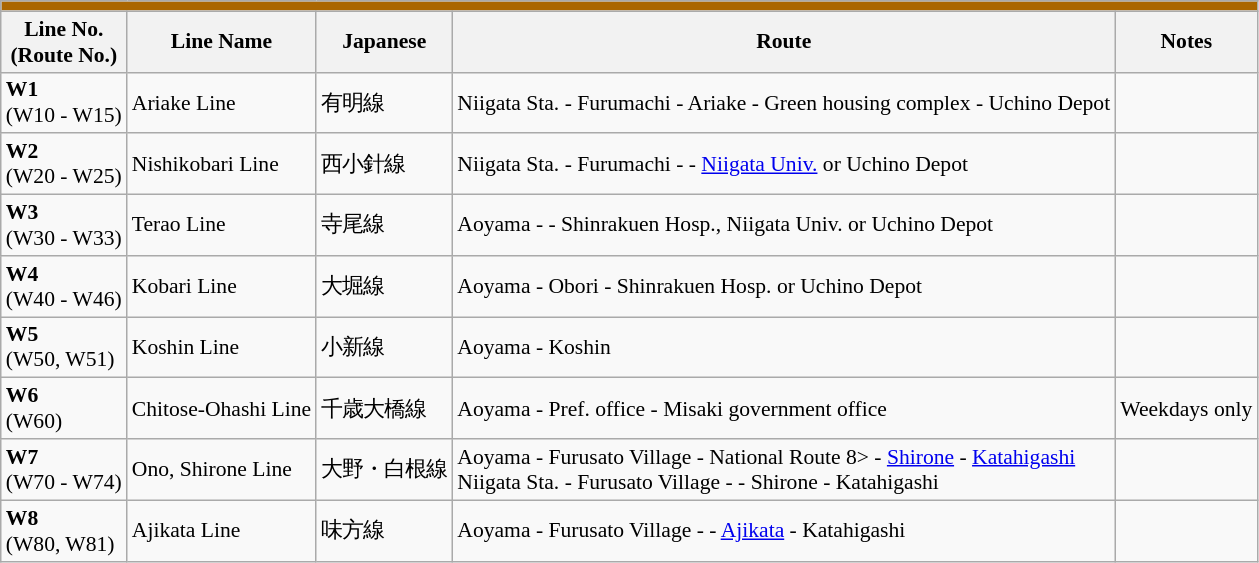<table class=wikitable style="font-size: 90%;" |>
<tr bgcolor="aa6600">
<td colspan=5><strong></strong></td>
</tr>
<tr>
<th>Line No.<br>(Route No.)</th>
<th>Line Name</th>
<th>Japanese</th>
<th>Route</th>
<th>Notes</th>
</tr>
<tr>
<td><strong>W1</strong><br>(W10 - W15)</td>
<td>Ariake Line</td>
<td>有明線</td>
<td>Niigata Sta. - Furumachi - Ariake - Green housing complex - Uchino Depot</td>
<td></td>
</tr>
<tr>
<td><strong>W2</strong><br>(W20 - W25)</td>
<td>Nishikobari Line</td>
<td>西小針線</td>
<td>Niigata Sta. - Furumachi - <via Nishi-Odori> - <a href='#'>Niigata Univ.</a> or Uchino Depot</td>
<td></td>
</tr>
<tr>
<td><strong>W3</strong><br>(W30 - W33)</td>
<td>Terao Line</td>
<td>寺尾線</td>
<td>Aoyama - <via Pref. Route 16> - Shinrakuen Hosp., Niigata Univ. or Uchino Depot</td>
<td></td>
</tr>
<tr>
<td><strong>W4</strong><br>(W40 - W46)</td>
<td>Kobari Line</td>
<td>大堀線</td>
<td>Aoyama - Obori - Shinrakuen Hosp. or Uchino Depot</td>
<td></td>
</tr>
<tr>
<td><strong>W5</strong><br>(W50, W51)</td>
<td>Koshin Line</td>
<td>小新線</td>
<td>Aoyama - Koshin</td>
<td></td>
</tr>
<tr>
<td><strong>W6</strong><br>(W60)</td>
<td>Chitose-Ohashi Line</td>
<td>千歳大橋線</td>
<td>Aoyama - Pref. office - Misaki government office</td>
<td>Weekdays only</td>
</tr>
<tr>
<td><strong>W7</strong><br>(W70 - W74)</td>
<td>Ono, Shirone Line</td>
<td>大野・白根線</td>
<td>Aoyama - Furusato Village - <via <a href='#'>National Route 8</a>> - <a href='#'>Shirone</a> - <a href='#'>Katahigashi</a><br>Niigata Sta. - Furusato Village - <via National Route 8> - Shirone - Katahigashi</td>
<td></td>
</tr>
<tr>
<td><strong>W8</strong><br>(W80, W81)</td>
<td>Ajikata Line</td>
<td>味方線</td>
<td>Aoyama - Furusato Village - <via Pref. Route 325> - <a href='#'>Ajikata</a> - Katahigashi</td>
<td></td>
</tr>
</table>
